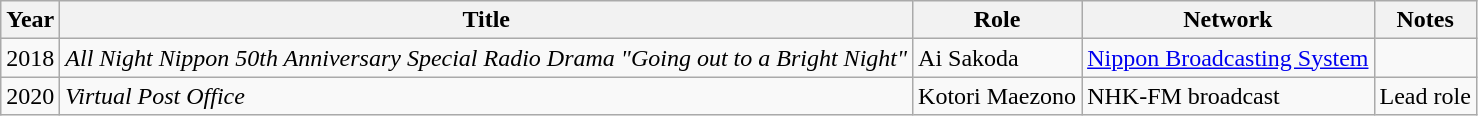<table class="wikitable">
<tr>
<th>Year</th>
<th>Title</th>
<th>Role</th>
<th>Network</th>
<th>Notes</th>
</tr>
<tr>
<td>2018</td>
<td><em>All Night Nippon 50th Anniversary Special Radio Drama "Going out to a Bright Night"</em> </td>
<td>Ai Sakoda</td>
<td><a href='#'>Nippon Broadcasting System</a></td>
<td></td>
</tr>
<tr>
<td>2020</td>
<td><em>Virtual Post Office</em> </td>
<td>Kotori Maezono</td>
<td>NHK-FM broadcast</td>
<td>Lead role</td>
</tr>
</table>
